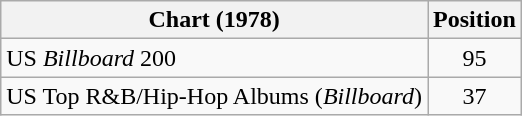<table class="wikitable sortable">
<tr>
<th>Chart (1978)</th>
<th>Position</th>
</tr>
<tr>
<td>US <em>Billboard</em> 200</td>
<td align="center">95</td>
</tr>
<tr>
<td>US Top R&B/Hip-Hop Albums (<em>Billboard</em>)</td>
<td align="center">37</td>
</tr>
</table>
